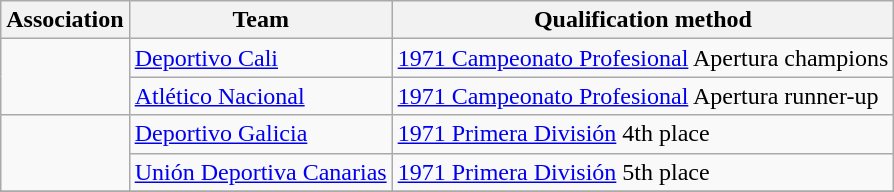<table class="wikitable">
<tr>
<th>Association</th>
<th>Team </th>
<th>Qualification method</th>
</tr>
<tr>
<td rowspan=2><br></td>
<td><a href='#'>Deportivo Cali</a></td>
<td><a href='#'>1971 Campeonato Profesional</a> Apertura champions</td>
</tr>
<tr>
<td><a href='#'>Atlético Nacional</a></td>
<td><a href='#'>1971 Campeonato Profesional</a> Apertura runner-up</td>
</tr>
<tr>
<td rowspan=2><br></td>
<td><a href='#'>Deportivo Galicia</a></td>
<td><a href='#'>1971 Primera División</a> 4th place</td>
</tr>
<tr>
<td><a href='#'>Unión Deportiva Canarias</a></td>
<td><a href='#'>1971 Primera División</a> 5th place</td>
</tr>
<tr>
</tr>
</table>
